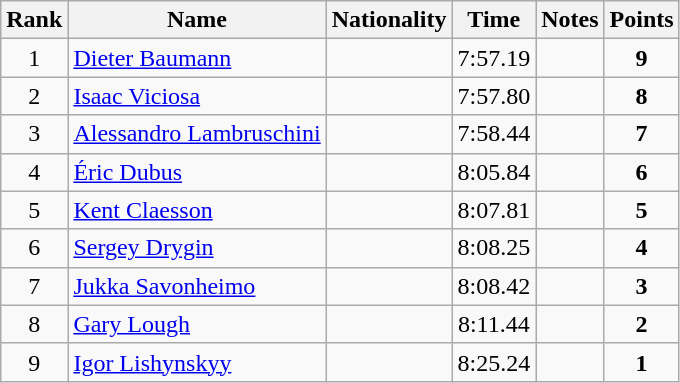<table class="wikitable sortable" style="text-align:center">
<tr>
<th>Rank</th>
<th>Name</th>
<th>Nationality</th>
<th>Time</th>
<th>Notes</th>
<th>Points</th>
</tr>
<tr>
<td>1</td>
<td align=left><a href='#'>Dieter Baumann</a></td>
<td align=left></td>
<td>7:57.19</td>
<td></td>
<td><strong>9</strong></td>
</tr>
<tr>
<td>2</td>
<td align=left><a href='#'>Isaac Viciosa</a></td>
<td align=left></td>
<td>7:57.80</td>
<td></td>
<td><strong>8</strong></td>
</tr>
<tr>
<td>3</td>
<td align=left><a href='#'>Alessandro Lambruschini</a></td>
<td align=left></td>
<td>7:58.44</td>
<td></td>
<td><strong>7</strong></td>
</tr>
<tr>
<td>4</td>
<td align=left><a href='#'>Éric Dubus</a></td>
<td align=left></td>
<td>8:05.84</td>
<td></td>
<td><strong>6</strong></td>
</tr>
<tr>
<td>5</td>
<td align=left><a href='#'>Kent Claesson</a></td>
<td align=left></td>
<td>8:07.81</td>
<td></td>
<td><strong>5</strong></td>
</tr>
<tr>
<td>6</td>
<td align=left><a href='#'>Sergey Drygin</a></td>
<td align=left></td>
<td>8:08.25</td>
<td></td>
<td><strong>4</strong></td>
</tr>
<tr>
<td>7</td>
<td align=left><a href='#'>Jukka Savonheimo</a></td>
<td align=left></td>
<td>8:08.42</td>
<td></td>
<td><strong>3</strong></td>
</tr>
<tr>
<td>8</td>
<td align=left><a href='#'>Gary Lough</a></td>
<td align=left></td>
<td>8:11.44</td>
<td></td>
<td><strong>2</strong></td>
</tr>
<tr>
<td>9</td>
<td align=left><a href='#'>Igor Lishynskyy</a></td>
<td align=left></td>
<td>8:25.24</td>
<td></td>
<td><strong>1</strong></td>
</tr>
</table>
